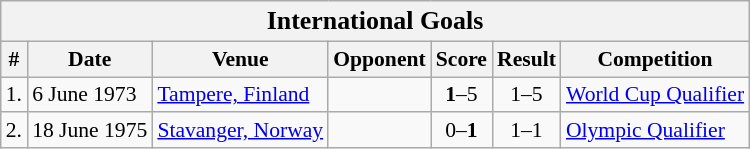<table class="wikitable" style="font-size:90%;">
<tr>
<th colspan=7 width=250><big>International Goals</big></th>
</tr>
<tr>
<th>#</th>
<th>Date</th>
<th>Venue</th>
<th>Opponent</th>
<th>Score</th>
<th>Result</th>
<th>Competition</th>
</tr>
<tr>
<td>1.</td>
<td>6 June 1973</td>
<td><a href='#'>Tampere, Finland</a></td>
<td></td>
<td align=center><strong>1</strong>–5</td>
<td align=center>1–5</td>
<td><a href='#'>World Cup Qualifier</a></td>
</tr>
<tr>
<td>2.</td>
<td>18 June 1975</td>
<td><a href='#'>Stavanger, Norway</a></td>
<td></td>
<td align=center>0–<strong>1</strong></td>
<td align=center>1–1</td>
<td><a href='#'>Olympic Qualifier</a></td>
</tr>
</table>
